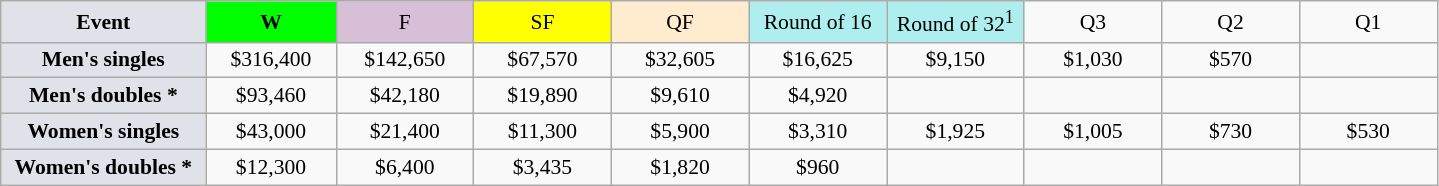<table class=wikitable style=font-size:90%;text-align:center>
<tr>
<td style="width:130px; background:#dfe2e9;"><strong>Event</strong></td>
<td style="width:80px; background:lime;"><strong>W</strong></td>
<td style="width:85px; background:thistle;">F</td>
<td style="width:85px; background:#ff0;">SF</td>
<td style="width:85px; background:#ffebcd;">QF</td>
<td style="width:85px; background:#afeeee;">Round of 16</td>
<td style="width:85px; background:#afeeee;">Round of 32<sup>1</sup></td>
<td width=85>Q3</td>
<td width=85>Q2</td>
<td width=85>Q1</td>
</tr>
<tr>
<td style="background:#dfe2e9;"><strong>Men's singles</strong></td>
<td>$316,400</td>
<td>$142,650</td>
<td>$67,570</td>
<td>$32,605</td>
<td>$16,625</td>
<td>$9,150</td>
<td>$1,030</td>
<td>$570</td>
<td></td>
</tr>
<tr>
<td style="background:#dfe2e9;"><strong>Men's doubles *</strong></td>
<td>$93,460</td>
<td>$42,180</td>
<td>$19,890</td>
<td>$9,610</td>
<td>$4,920</td>
<td></td>
<td></td>
<td></td>
<td></td>
</tr>
<tr>
<td style="background:#dfe2e9;"><strong>Women's singles</strong></td>
<td>$43,000</td>
<td>$21,400</td>
<td>$11,300</td>
<td>$5,900</td>
<td>$3,310</td>
<td>$1,925</td>
<td>$1,005</td>
<td>$730</td>
<td>$530</td>
</tr>
<tr>
<td style="background:#dfe2e9;"><strong>Women's doubles *</strong></td>
<td>$12,300</td>
<td>$6,400</td>
<td>$3,435</td>
<td>$1,820</td>
<td>$960</td>
<td></td>
<td></td>
<td></td>
<td></td>
</tr>
</table>
